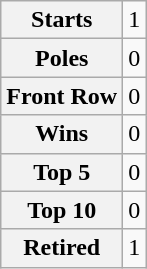<table class="wikitable" style="text-align:center">
<tr>
<th>Starts</th>
<td>1</td>
</tr>
<tr>
<th>Poles</th>
<td>0</td>
</tr>
<tr>
<th>Front Row</th>
<td>0</td>
</tr>
<tr>
<th>Wins</th>
<td>0</td>
</tr>
<tr>
<th>Top 5</th>
<td>0</td>
</tr>
<tr>
<th>Top 10</th>
<td>0</td>
</tr>
<tr>
<th>Retired</th>
<td>1</td>
</tr>
</table>
